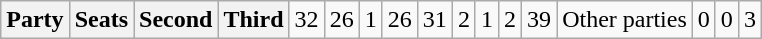<table class="wikitable">
<tr>
<th colspan=2>Party</th>
<th>Seats</th>
<th>Second</th>
<th>Third<br></th>
<td align=center>32</td>
<td align=center>26</td>
<td align=center>1<br></td>
<td align=center>26</td>
<td align=center>31</td>
<td align=center>2<br></td>
<td align=center>1</td>
<td align=center>2</td>
<td align=center>39<br></td>
<td>Other parties</td>
<td align=center>0</td>
<td align=center>0</td>
<td align=center>3</td>
</tr>
</table>
